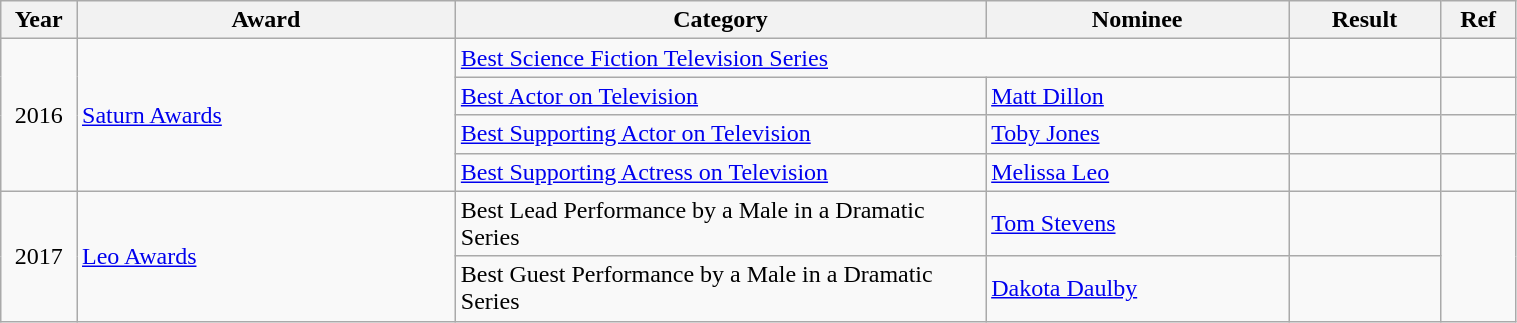<table class="wikitable" style="width:80%;">
<tr>
<th style="width:5%;">Year</th>
<th style="width:25%;">Award</th>
<th style="width:35%;">Category</th>
<th style="width:20%;">Nominee</th>
<th style="width:10%;">Result</th>
<th style="width:5%;">Ref</th>
</tr>
<tr>
<td rowspan="4" style="text-align:center;">2016</td>
<td rowspan="4"><a href='#'>Saturn Awards</a></td>
<td colspan=2><a href='#'>Best Science Fiction Television Series</a></td>
<td></td>
<td></td>
</tr>
<tr>
<td><a href='#'>Best Actor on Television</a></td>
<td><a href='#'>Matt Dillon</a></td>
<td></td>
<td></td>
</tr>
<tr>
<td><a href='#'>Best Supporting Actor on Television</a></td>
<td><a href='#'>Toby Jones</a></td>
<td></td>
<td></td>
</tr>
<tr>
<td><a href='#'>Best Supporting Actress on Television</a></td>
<td><a href='#'>Melissa Leo</a></td>
<td></td>
<td></td>
</tr>
<tr>
<td rowspan=2 style="text-align:center;">2017</td>
<td rowspan=2><a href='#'>Leo Awards</a></td>
<td>Best Lead Performance by a Male in a Dramatic Series</td>
<td><a href='#'>Tom Stevens</a></td>
<td></td>
<td rowspan=2></td>
</tr>
<tr>
<td>Best Guest Performance by a Male in a Dramatic Series</td>
<td><a href='#'>Dakota Daulby</a></td>
<td></td>
</tr>
</table>
